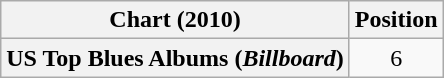<table class="wikitable plainrowheaders" style="text-align:center">
<tr>
<th scope="col">Chart (2010)</th>
<th scope="col">Position</th>
</tr>
<tr>
<th scope="row">US Top Blues Albums (<em>Billboard</em>)</th>
<td>6</td>
</tr>
</table>
